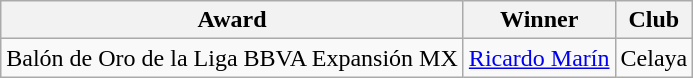<table class="wikitable">
<tr>
<th>Award</th>
<th>Winner</th>
<th>Club</th>
</tr>
<tr>
<td>Balón de Oro de la Liga BBVA Expansión MX</td>
<td> <a href='#'>Ricardo Marín</a></td>
<td>Celaya</td>
</tr>
</table>
